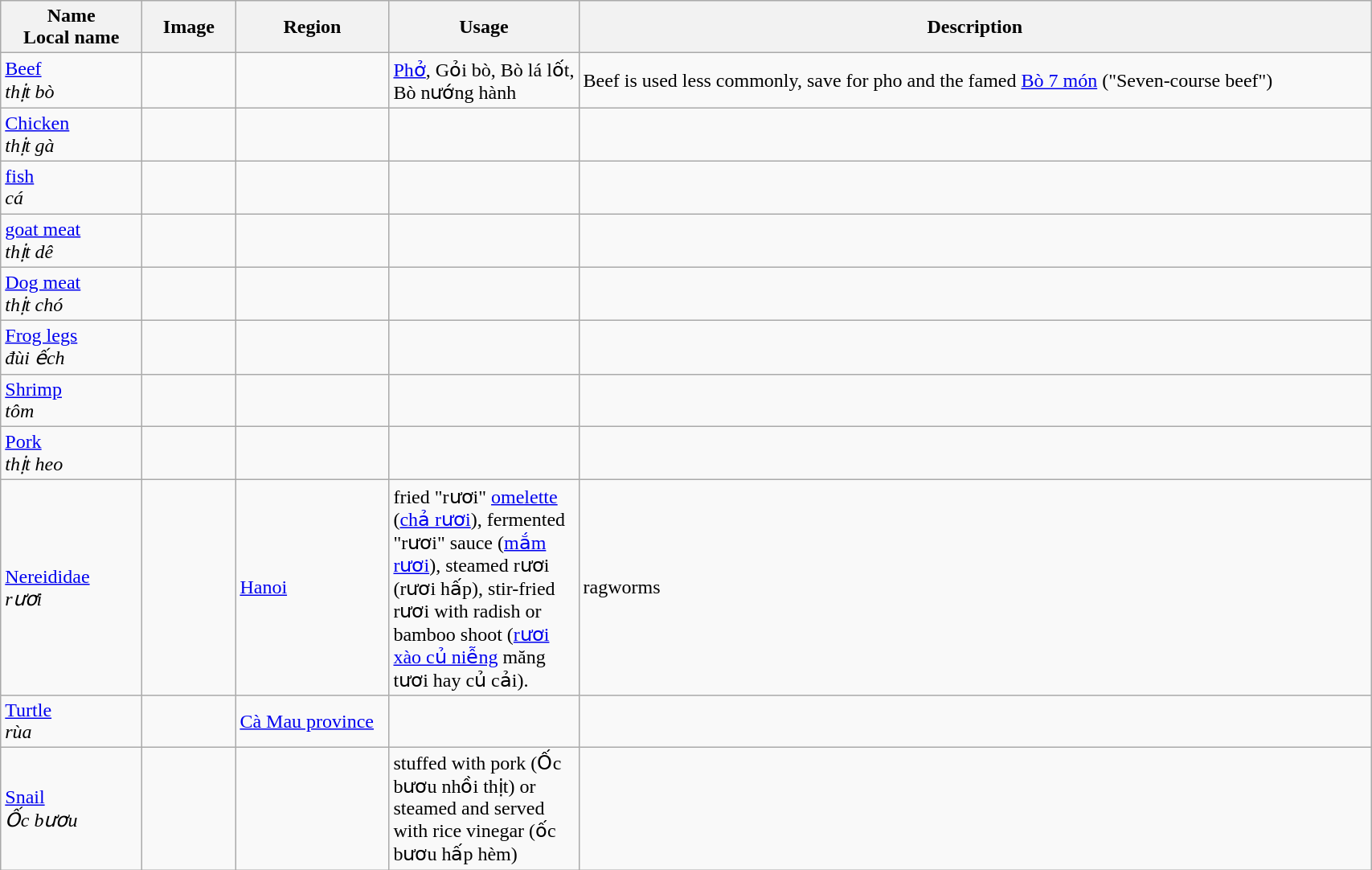<table class="wikitable sortable" border="1" width="90%">
<tr>
<th width="110px">Name<br>Local name</th>
<th width="70px">Image</th>
<th width="120px">Region</th>
<th width="150px">Usage</th>
<th>Description</th>
</tr>
<tr>
<td><a href='#'>Beef</a><br><em>thịt bò</em></td>
<td></td>
<td></td>
<td><a href='#'>Phở</a>, Gỏi bò, Bò lá lốt, Bò nướng hành</td>
<td>Beef is used less commonly, save for pho and the famed <a href='#'>Bò 7 món</a> ("Seven-course beef")</td>
</tr>
<tr>
<td><a href='#'>Chicken</a><br><em>thịt gà</em></td>
<td></td>
<td></td>
<td></td>
<td></td>
</tr>
<tr>
<td><a href='#'>fish</a><br><em>cá</em></td>
<td></td>
<td></td>
<td></td>
<td></td>
</tr>
<tr>
<td><a href='#'>goat meat</a><br><em>thịt dê</em></td>
<td></td>
<td></td>
<td></td>
<td></td>
</tr>
<tr>
<td><a href='#'>Dog meat</a><br><em>thịt chó</em></td>
<td></td>
<td></td>
<td></td>
<td></td>
</tr>
<tr>
<td><a href='#'>Frog legs</a><br><em>đùi ếch</em></td>
<td></td>
<td></td>
<td></td>
<td></td>
</tr>
<tr>
<td><a href='#'>Shrimp</a><br><em>tôm</em></td>
<td></td>
<td></td>
<td></td>
<td></td>
</tr>
<tr>
<td><a href='#'>Pork</a><br><em>thịt heo</em></td>
<td></td>
<td></td>
<td></td>
<td></td>
</tr>
<tr>
<td><a href='#'>Nereididae</a><br><em>rươi</em></td>
<td></td>
<td><a href='#'>Hanoi</a></td>
<td>fried "rươi" <a href='#'>omelette</a> (<a href='#'>chả rươi</a>), fermented "rươi" sauce (<a href='#'>mắm rươi</a>), steamed rươi (rươi hấp), stir-fried rươi with radish or bamboo shoot (<a href='#'>rươi xào củ niễng</a> măng tươi hay củ cải).</td>
<td>ragworms</td>
</tr>
<tr>
<td><a href='#'>Turtle</a><br><em>rùa</em></td>
<td></td>
<td><a href='#'>Cà Mau province</a></td>
<td></td>
<td></td>
</tr>
<tr>
<td><a href='#'>Snail</a><br><em>Ốc bươu</em></td>
<td></td>
<td></td>
<td>stuffed with pork (Ốc bươu nhồi thịt) or steamed and served with rice vinegar (ốc bươu hấp hèm)</td>
<td></td>
</tr>
</table>
